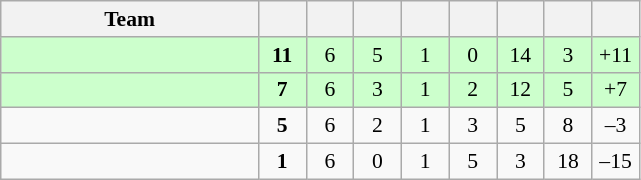<table class="wikitable" style="text-align: center; font-size: 90%;">
<tr>
<th width="165">Team</th>
<th width="25"></th>
<th width="25"></th>
<th width="25"></th>
<th width="25"></th>
<th width="25"></th>
<th width="25"></th>
<th width="25"></th>
<th width="25"></th>
</tr>
<tr style="background:#ccffcc">
<td style="text-align:left"></td>
<td><strong>11</strong></td>
<td>6</td>
<td>5</td>
<td>1</td>
<td>0</td>
<td>14</td>
<td>3</td>
<td>+11</td>
</tr>
<tr style="background:#ccffcc">
<td style="text-align:left"></td>
<td><strong>7</strong></td>
<td>6</td>
<td>3</td>
<td>1</td>
<td>2</td>
<td>12</td>
<td>5</td>
<td>+7</td>
</tr>
<tr>
<td style="text-align:left"></td>
<td><strong>5</strong></td>
<td>6</td>
<td>2</td>
<td>1</td>
<td>3</td>
<td>5</td>
<td>8</td>
<td>–3</td>
</tr>
<tr>
<td style="text-align:left"></td>
<td><strong>1</strong></td>
<td>6</td>
<td>0</td>
<td>1</td>
<td>5</td>
<td>3</td>
<td>18</td>
<td>–15</td>
</tr>
</table>
